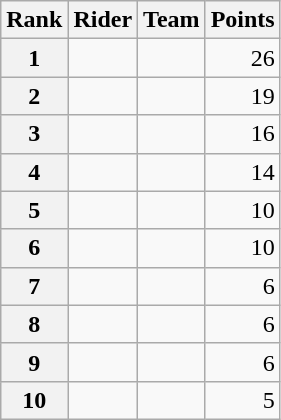<table class="wikitable" margin-bottom:0;">
<tr>
<th scope="col">Rank</th>
<th scope="col">Rider</th>
<th scope="col">Team</th>
<th scope="col">Points</th>
</tr>
<tr>
<th scope="row">1</th>
<td> </td>
<td></td>
<td align="right">26</td>
</tr>
<tr>
<th scope="row">2</th>
<td></td>
<td></td>
<td align="right">19</td>
</tr>
<tr>
<th scope="row">3</th>
<td></td>
<td></td>
<td align="right">16</td>
</tr>
<tr>
<th scope="row">4</th>
<td></td>
<td></td>
<td align="right">14</td>
</tr>
<tr>
<th scope="row">5</th>
<td></td>
<td></td>
<td align="right">10</td>
</tr>
<tr>
<th scope="row">6</th>
<td></td>
<td></td>
<td align="right">10</td>
</tr>
<tr>
<th scope="row">7</th>
<td></td>
<td></td>
<td align="right">6</td>
</tr>
<tr>
<th scope="row">8</th>
<td></td>
<td></td>
<td align="right">6</td>
</tr>
<tr>
<th scope="row">9</th>
<td></td>
<td></td>
<td align="right">6</td>
</tr>
<tr>
<th scope="row">10</th>
<td></td>
<td></td>
<td align="right">5</td>
</tr>
</table>
